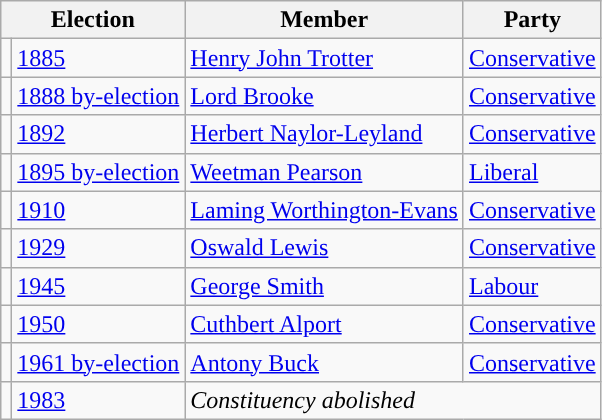<table class="wikitable">
<tr>
<th colspan="2">Election</th>
<th>Member</th>
<th>Party</th>
</tr>
<tr>
<td style="color:inherit;background-color: "></td>
<td><a href='#'>1885</a></td>
<td><a href='#'>Henry John Trotter</a></td>
<td><a href='#'>Conservative</a></td>
</tr>
<tr>
<td style="color:inherit;background-color: "></td>
<td><a href='#'>1888 by-election</a></td>
<td><a href='#'>Lord Brooke</a></td>
<td><a href='#'>Conservative</a></td>
</tr>
<tr>
<td style="color:inherit;background-color: "></td>
<td><a href='#'>1892</a></td>
<td><a href='#'>Herbert Naylor-Leyland</a></td>
<td><a href='#'>Conservative</a></td>
</tr>
<tr>
<td style="color:inherit;background-color: "></td>
<td><a href='#'>1895 by-election</a></td>
<td><a href='#'>Weetman Pearson</a></td>
<td><a href='#'>Liberal</a></td>
</tr>
<tr>
<td style="color:inherit;background-color: "></td>
<td><a href='#'>1910</a></td>
<td><a href='#'>Laming Worthington-Evans</a></td>
<td><a href='#'>Conservative</a></td>
</tr>
<tr>
<td style="color:inherit;background-color: "></td>
<td><a href='#'>1929</a></td>
<td><a href='#'>Oswald Lewis</a></td>
<td><a href='#'>Conservative</a></td>
</tr>
<tr>
<td style="color:inherit;background-color: "></td>
<td><a href='#'>1945</a></td>
<td><a href='#'>George Smith</a></td>
<td><a href='#'>Labour</a></td>
</tr>
<tr>
<td style="color:inherit;background-color: "></td>
<td><a href='#'>1950</a></td>
<td><a href='#'>Cuthbert Alport</a></td>
<td><a href='#'>Conservative</a></td>
</tr>
<tr>
<td style="color:inherit;background-color: "></td>
<td><a href='#'>1961 by-election</a></td>
<td><a href='#'>Antony Buck</a></td>
<td><a href='#'>Conservative</a></td>
</tr>
<tr>
<td></td>
<td><a href='#'>1983</a></td>
<td colspan="2"><em>Constituency abolished</em></td>
</tr>
</table>
